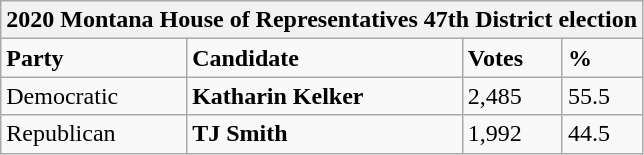<table class="wikitable">
<tr>
<th colspan="4">2020 Montana House of Representatives 47th District election</th>
</tr>
<tr>
<td><strong>Party</strong></td>
<td><strong>Candidate</strong></td>
<td><strong>Votes</strong></td>
<td><strong>%</strong></td>
</tr>
<tr>
<td>Democratic</td>
<td><strong>Katharin Kelker</strong></td>
<td>2,485</td>
<td>55.5</td>
</tr>
<tr>
<td>Republican</td>
<td><strong>TJ Smith</strong></td>
<td>1,992</td>
<td>44.5</td>
</tr>
</table>
